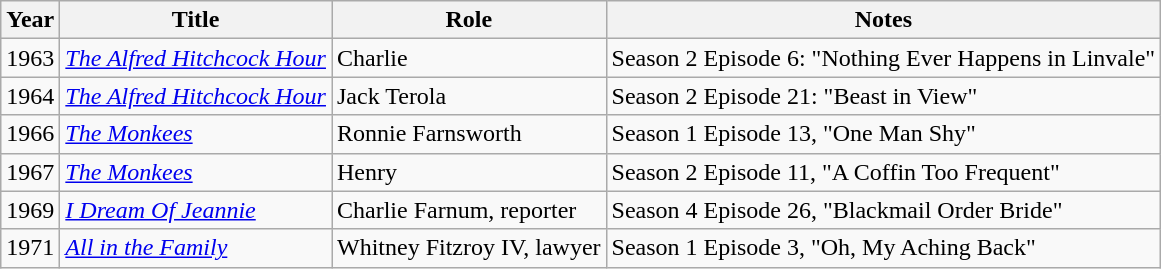<table class="wikitable">
<tr>
<th>Year</th>
<th>Title</th>
<th>Role</th>
<th>Notes</th>
</tr>
<tr>
<td>1963</td>
<td><em><a href='#'>The Alfred Hitchcock Hour</a></em></td>
<td>Charlie</td>
<td>Season 2 Episode 6: "Nothing Ever Happens in Linvale"</td>
</tr>
<tr>
<td>1964</td>
<td><em><a href='#'>The Alfred Hitchcock Hour</a></em></td>
<td>Jack Terola</td>
<td>Season 2 Episode 21: "Beast in View"</td>
</tr>
<tr>
<td>1966</td>
<td><em><a href='#'>The Monkees</a></em></td>
<td>Ronnie Farnsworth</td>
<td>Season 1 Episode 13, "One Man Shy"</td>
</tr>
<tr>
<td>1967</td>
<td><em><a href='#'>The Monkees</a></em></td>
<td>Henry</td>
<td>Season 2 Episode 11, "A Coffin Too Frequent"</td>
</tr>
<tr>
<td>1969</td>
<td><em><a href='#'>I Dream Of Jeannie</a></em></td>
<td>Charlie Farnum, reporter</td>
<td>Season 4 Episode 26, "Blackmail Order Bride"</td>
</tr>
<tr>
<td>1971</td>
<td><em><a href='#'>All in the Family</a></em></td>
<td>Whitney Fitzroy IV, lawyer</td>
<td>Season 1 Episode 3, "Oh, My Aching Back"</td>
</tr>
</table>
